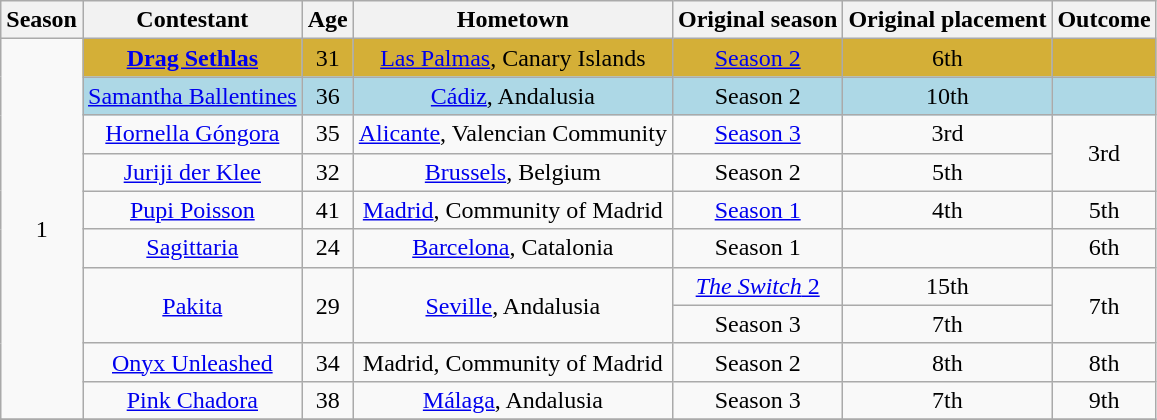<table class="wikitable sortable" style="text-align:center">
<tr>
<th scope="col">Season</th>
<th scope="col">Contestant</th>
<th scope="col">Age</th>
<th scope="col">Hometown</th>
<th scope="col">Original season</th>
<th scope="col">Original placement</th>
<th scope="col">Outcome</th>
</tr>
<tr>
<td rowspan="10">1</td>
<td bgcolor="#D4AF37"><strong><a href='#'>Drag Sethlas</a></strong></td>
<td bgcolor="#D4AF37">31</td>
<td bgcolor="#D4AF37"><a href='#'>Las Palmas</a>, Canary Islands</td>
<td bgcolor="#D4AF37"><a href='#'>Season 2</a></td>
<td bgcolor="#D4AF37">6th</td>
<td bgcolor="#D4AF37"></td>
</tr>
<tr bgcolor="lightblue">
<td nowrap><a href='#'>Samantha Ballentines</a></td>
<td>36</td>
<td><a href='#'>Cádiz</a>, Andalusia</td>
<td>Season 2</td>
<td>10th</td>
<td></td>
</tr>
<tr>
<td><a href='#'>Hornella Góngora</a></td>
<td>35</td>
<td nowrap><a href='#'>Alicante</a>, Valencian Community</td>
<td><a href='#'>Season 3</a></td>
<td>3rd</td>
<td rowspan="2">3rd</td>
</tr>
<tr>
<td><a href='#'>Juriji der Klee</a></td>
<td>32</td>
<td><a href='#'>Brussels</a>, Belgium</td>
<td>Season 2</td>
<td>5th</td>
</tr>
<tr>
<td><a href='#'>Pupi Poisson</a></td>
<td>41</td>
<td><a href='#'>Madrid</a>, Community of Madrid</td>
<td><a href='#'>Season 1</a></td>
<td>4th</td>
<td>5th</td>
</tr>
<tr>
<td><a href='#'>Sagittaria</a></td>
<td>24</td>
<td><a href='#'>Barcelona</a>, Catalonia</td>
<td>Season 1</td>
<td></td>
<td>6th</td>
</tr>
<tr>
<td rowspan="2"><a href='#'>Pakita</a></td>
<td rowspan="2">29</td>
<td rowspan="2"><a href='#'>Seville</a>, Andalusia</td>
<td nowrap><a href='#'><em>The Switch</em> 2</a></td>
<td>15th</td>
<td rowspan="2">7th</td>
</tr>
<tr>
<td>Season 3</td>
<td>7th</td>
</tr>
<tr>
<td><a href='#'>Onyx Unleashed</a></td>
<td>34</td>
<td>Madrid, Community of Madrid</td>
<td>Season 2</td>
<td>8th</td>
<td>8th</td>
</tr>
<tr>
<td><a href='#'>Pink Chadora</a></td>
<td>38</td>
<td><a href='#'>Málaga</a>, Andalusia</td>
<td>Season 3</td>
<td>7th</td>
<td>9th</td>
</tr>
<tr>
</tr>
</table>
